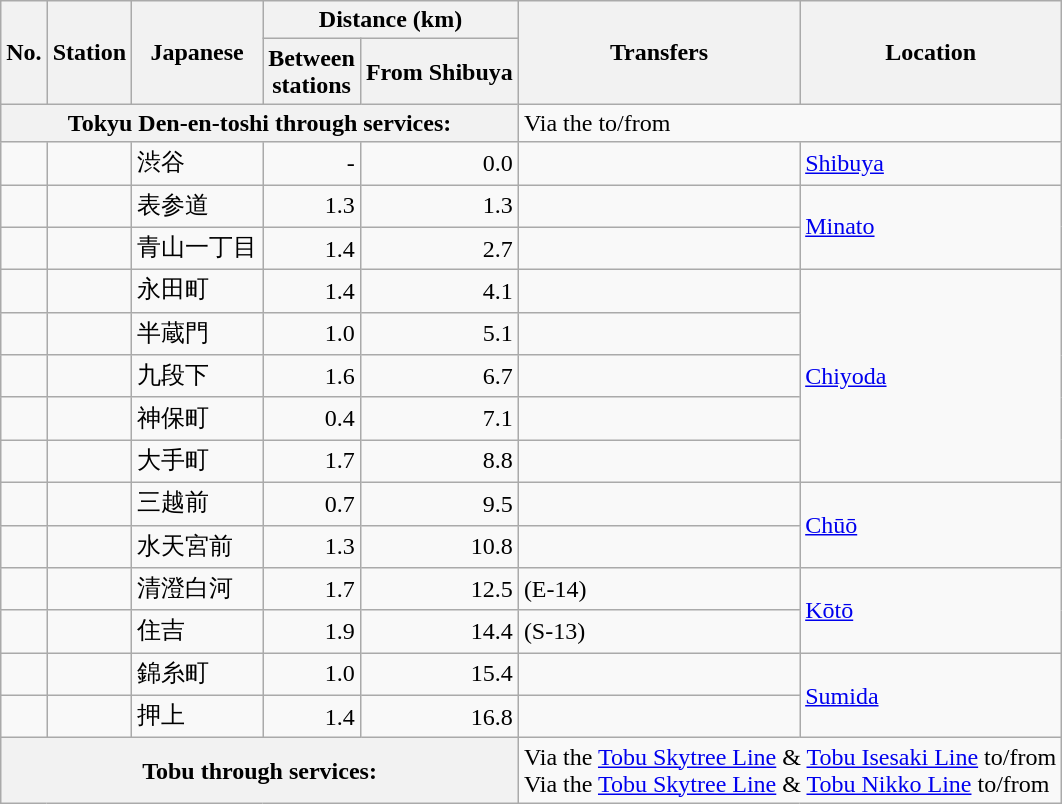<table class="wikitable">
<tr>
<th rowspan="2">No.</th>
<th rowspan="2">Station</th>
<th rowspan="2">Japanese</th>
<th colspan="2">Distance (km)</th>
<th rowspan="2">Transfers</th>
<th rowspan="2">Location</th>
</tr>
<tr>
<th>Between<br>stations</th>
<th>From Shibuya</th>
</tr>
<tr>
<th colspan="5">Tokyu Den-en-toshi through services:</th>
<td colspan="2">Via the   to/from </td>
</tr>
<tr>
<td></td>
<td></td>
<td>渋谷</td>
<td style="text-align:right;">-</td>
<td style="text-align:right;">0.0</td>
<td></td>
<td><a href='#'>Shibuya</a></td>
</tr>
<tr>
<td></td>
<td></td>
<td>表参道</td>
<td style="text-align:right;">1.3</td>
<td style="text-align:right;">1.3</td>
<td></td>
<td rowspan="2"><a href='#'>Minato</a></td>
</tr>
<tr>
<td></td>
<td></td>
<td>青山一丁目</td>
<td style="text-align:right;">1.4</td>
<td style="text-align:right;">2.7</td>
<td></td>
</tr>
<tr>
<td></td>
<td></td>
<td>永田町</td>
<td style="text-align:right;">1.4</td>
<td style="text-align:right;">4.1</td>
<td></td>
<td rowspan="5"><a href='#'>Chiyoda</a></td>
</tr>
<tr>
<td></td>
<td></td>
<td>半蔵門</td>
<td style="text-align:right;">1.0</td>
<td style="text-align:right;">5.1</td>
<td> </td>
</tr>
<tr>
<td></td>
<td></td>
<td>九段下</td>
<td style="text-align:right;">1.6</td>
<td style="text-align:right;">6.7</td>
<td></td>
</tr>
<tr>
<td></td>
<td></td>
<td>神保町</td>
<td style="text-align:right;">0.4</td>
<td style="text-align:right;">7.1</td>
<td></td>
</tr>
<tr>
<td></td>
<td></td>
<td>大手町</td>
<td style="text-align:right;">1.7</td>
<td style="text-align:right;">8.8</td>
<td></td>
</tr>
<tr>
<td></td>
<td></td>
<td>三越前</td>
<td style="text-align:right;">0.7</td>
<td style="text-align:right;">9.5</td>
<td></td>
<td rowspan="2"><a href='#'>Chūō</a></td>
</tr>
<tr>
<td></td>
<td></td>
<td>水天宮前</td>
<td style="text-align:right;">1.3</td>
<td style="text-align:right;">10.8</td>
<td></td>
</tr>
<tr>
<td></td>
<td></td>
<td>清澄白河</td>
<td style="text-align:right;">1.7</td>
<td style="text-align:right;">12.5</td>
<td>  (E-14)</td>
<td rowspan="2"><a href='#'>Kōtō</a></td>
</tr>
<tr>
<td></td>
<td></td>
<td>住吉</td>
<td style="text-align:right;">1.9</td>
<td style="text-align:right;">14.4</td>
<td>  (S-13)</td>
</tr>
<tr>
<td></td>
<td></td>
<td>錦糸町</td>
<td style="text-align:right;">1.0</td>
<td style="text-align:right;">15.4</td>
<td></td>
<td rowspan="2"><a href='#'>Sumida</a></td>
</tr>
<tr>
<td></td>
<td></td>
<td>押上</td>
<td style="text-align:right;">1.4</td>
<td style="text-align:right;">16.8</td>
<td></td>
</tr>
<tr>
<th colspan="5">Tobu through services:</th>
<td colspan="2">Via the  <a href='#'>Tobu Skytree Line</a> &  <a href='#'>Tobu Isesaki Line</a> to/from <br>Via the  <a href='#'>Tobu Skytree Line</a> &  <a href='#'>Tobu Nikko Line</a> to/from </td>
</tr>
</table>
